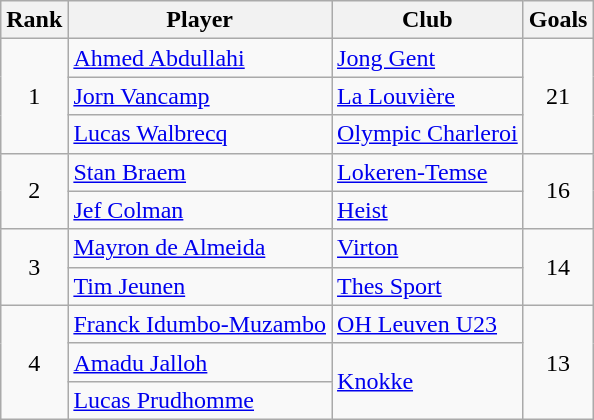<table class="wikitable" style="text-align:center">
<tr>
<th>Rank</th>
<th>Player</th>
<th>Club</th>
<th>Goals</th>
</tr>
<tr>
<td rowspan=3>1</td>
<td align="left"> <a href='#'>Ahmed Abdullahi</a></td>
<td align="left"><a href='#'>Jong Gent</a></td>
<td rowspan=3>21</td>
</tr>
<tr>
<td align="left"> <a href='#'>Jorn Vancamp</a></td>
<td align="left"><a href='#'>La Louvière</a></td>
</tr>
<tr>
<td align="left"> <a href='#'>Lucas Walbrecq</a></td>
<td align="left"><a href='#'>Olympic Charleroi</a></td>
</tr>
<tr>
<td rowspan=2>2</td>
<td align="left"> <a href='#'>Stan Braem</a></td>
<td align="left"><a href='#'>Lokeren-Temse</a></td>
<td rowspan=2>16</td>
</tr>
<tr>
<td align="left"> <a href='#'>Jef Colman</a></td>
<td align="left"><a href='#'>Heist</a></td>
</tr>
<tr>
<td rowspan=2>3</td>
<td align="left"> <a href='#'>Mayron de Almeida</a></td>
<td align="left"><a href='#'>Virton</a></td>
<td rowspan=2>14</td>
</tr>
<tr>
<td align="left"> <a href='#'>Tim Jeunen</a></td>
<td align="left"><a href='#'>Thes Sport</a></td>
</tr>
<tr>
<td rowspan=3>4</td>
<td align="left"> <a href='#'>Franck Idumbo-Muzambo</a></td>
<td align="left"><a href='#'>OH Leuven U23</a></td>
<td rowspan=3>13</td>
</tr>
<tr>
<td align="left"> <a href='#'>Amadu Jalloh</a></td>
<td rowspan="2" align="left"><a href='#'>Knokke</a></td>
</tr>
<tr>
<td align="left"> <a href='#'>Lucas Prudhomme</a></td>
</tr>
</table>
